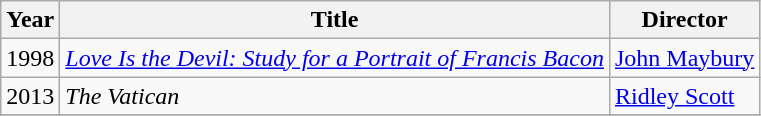<table class="wikitable">
<tr>
<th>Year</th>
<th>Title</th>
<th>Director</th>
</tr>
<tr>
<td>1998</td>
<td><em><a href='#'>Love Is the Devil: Study for a Portrait of Francis Bacon</a></em></td>
<td><a href='#'>John Maybury</a></td>
</tr>
<tr>
<td>2013</td>
<td><em>The Vatican</em></td>
<td><a href='#'>Ridley Scott</a></td>
</tr>
<tr>
</tr>
</table>
